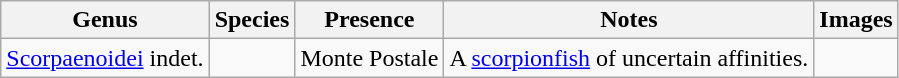<table class="wikitable" align="center">
<tr>
<th>Genus</th>
<th>Species</th>
<th>Presence</th>
<th>Notes</th>
<th>Images</th>
</tr>
<tr>
<td><a href='#'>Scorpaenoidei</a> indet.</td>
<td></td>
<td>Monte Postale</td>
<td>A <a href='#'>scorpionfish</a> of uncertain affinities.</td>
<td></td>
</tr>
</table>
